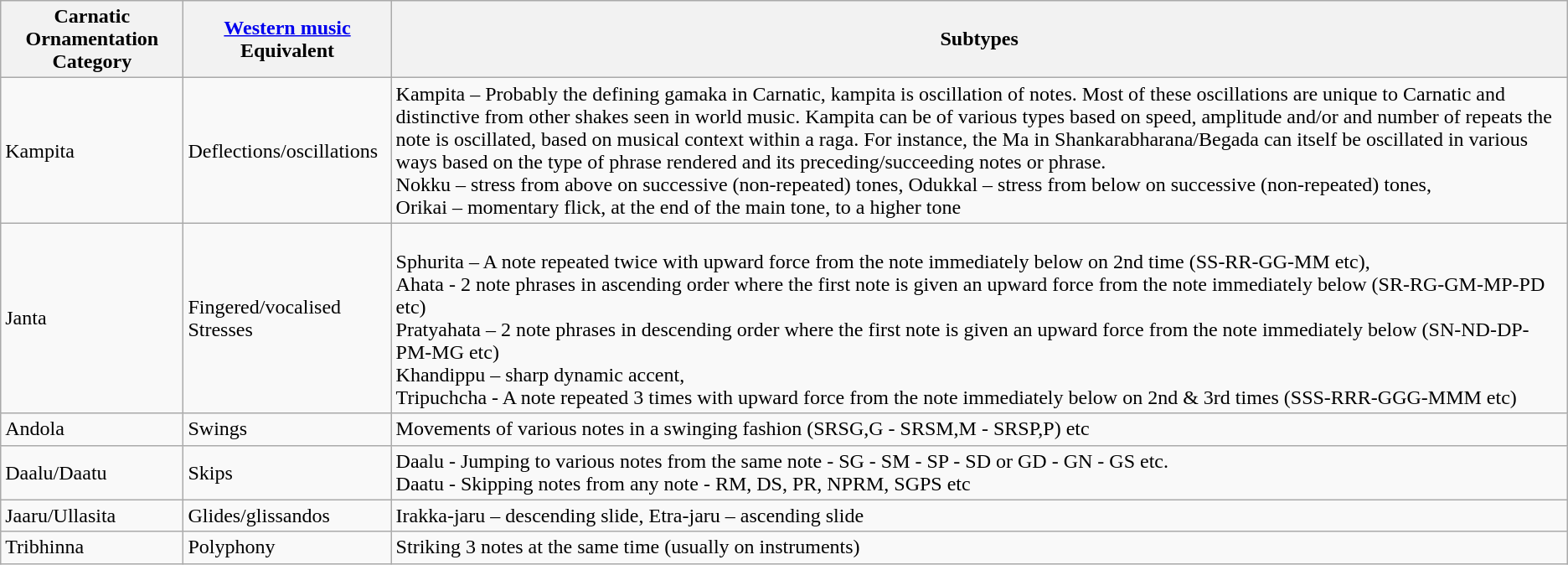<table class="wikitable sortable">
<tr>
<th>Carnatic Ornamentation Category</th>
<th><a href='#'>Western music</a> Equivalent</th>
<th>Subtypes</th>
</tr>
<tr>
<td>Kampita</td>
<td>Deflections/oscillations</td>
<td>Kampita – Probably the defining gamaka in Carnatic, kampita is oscillation of notes.  Most of these oscillations are unique to Carnatic and distinctive from other shakes seen in world music. Kampita can be of various types based on speed, amplitude and/or and number of repeats the note is oscillated, based on musical context within a raga. For instance, the Ma in Shankarabharana/Begada can itself be oscillated in various ways based on the type of phrase rendered and its preceding/succeeding notes or phrase.<br>Nokku – stress from above on successive (non-repeated) tones,
Odukkal – stress from below on successive (non-repeated) tones,<br>Orikai – momentary flick, at the end of the main tone, to a higher tone</td>
</tr>
<tr>
<td>Janta</td>
<td>Fingered/vocalised Stresses</td>
<td><br>Sphurita – A note repeated twice with upward force from the note immediately below on 2nd time (SS-RR-GG-MM etc),<br>Ahata - 2 note phrases in ascending order where the first note is given an upward force from the note immediately below (SR-RG-GM-MP-PD etc)<br>Pratyahata – 2 note phrases in descending order where the first note is given an upward force from the note immediately below (SN-ND-DP-PM-MG etc)<br>Khandippu – sharp dynamic accent,<br>Tripuchcha - A note repeated 3 times with upward force from the note immediately below on 2nd & 3rd times (SSS-RRR-GGG-MMM etc)</td>
</tr>
<tr>
<td>Andola</td>
<td>Swings</td>
<td>Movements of various notes in a swinging fashion (SRSG,G - SRSM,M - SRSP,P) etc</td>
</tr>
<tr>
<td>Daalu/Daatu</td>
<td>Skips</td>
<td>Daalu - Jumping to various notes from the same note - SG - SM - SP - SD or GD - GN - GS etc.<br>Daatu - Skipping notes from any note - RM, DS, PR, NPRM, SGPS etc</td>
</tr>
<tr>
<td>Jaaru/Ullasita</td>
<td>Glides/glissandos</td>
<td>Irakka-jaru – descending slide, Etra-jaru – ascending slide</td>
</tr>
<tr>
<td>Tribhinna</td>
<td>Polyphony</td>
<td>Striking 3 notes at the same time (usually on instruments)</td>
</tr>
</table>
